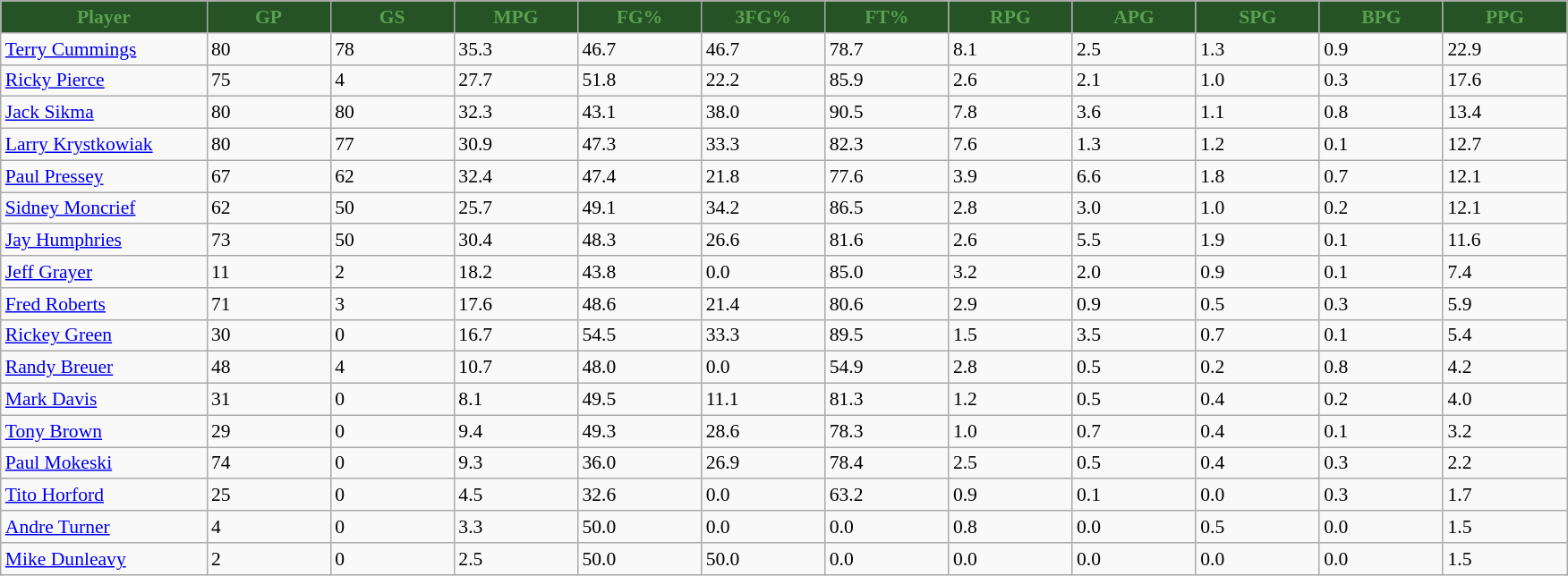<table class="wikitable sortable" style="font-size: 90%">
<tr>
<th style="background:#255325; color:#59A04F" width="10%">Player</th>
<th style="background:#255325; color:#59A04F" width="6%">GP</th>
<th style="background:#255325; color:#59A04F" width="6%">GS</th>
<th style="background:#255325; color:#59A04F" width="6%">MPG</th>
<th style="background:#255325; color:#59A04F" width="6%">FG%</th>
<th style="background:#255325; color:#59A04F" width="6%">3FG%</th>
<th style="background:#255325; color:#59A04F" width="6%">FT%</th>
<th style="background:#255325; color:#59A04F" width="6%">RPG</th>
<th style="background:#255325; color:#59A04F" width="6%">APG</th>
<th style="background:#255325; color:#59A04F" width="6%">SPG</th>
<th style="background:#255325; color:#59A04F" width="6%">BPG</th>
<th style="background:#255325; color:#59A04F" width="6%">PPG</th>
</tr>
<tr>
<td><a href='#'>Terry Cummings</a></td>
<td>80</td>
<td>78</td>
<td>35.3</td>
<td>46.7</td>
<td>46.7</td>
<td>78.7</td>
<td>8.1</td>
<td>2.5</td>
<td>1.3</td>
<td>0.9</td>
<td>22.9</td>
</tr>
<tr>
<td><a href='#'>Ricky Pierce</a></td>
<td>75</td>
<td>4</td>
<td>27.7</td>
<td>51.8</td>
<td>22.2</td>
<td>85.9</td>
<td>2.6</td>
<td>2.1</td>
<td>1.0</td>
<td>0.3</td>
<td>17.6</td>
</tr>
<tr>
<td><a href='#'>Jack Sikma</a></td>
<td>80</td>
<td>80</td>
<td>32.3</td>
<td>43.1</td>
<td>38.0</td>
<td>90.5</td>
<td>7.8</td>
<td>3.6</td>
<td>1.1</td>
<td>0.8</td>
<td>13.4</td>
</tr>
<tr>
<td><a href='#'>Larry Krystkowiak</a></td>
<td>80</td>
<td>77</td>
<td>30.9</td>
<td>47.3</td>
<td>33.3</td>
<td>82.3</td>
<td>7.6</td>
<td>1.3</td>
<td>1.2</td>
<td>0.1</td>
<td>12.7</td>
</tr>
<tr>
<td><a href='#'>Paul Pressey</a></td>
<td>67</td>
<td>62</td>
<td>32.4</td>
<td>47.4</td>
<td>21.8</td>
<td>77.6</td>
<td>3.9</td>
<td>6.6</td>
<td>1.8</td>
<td>0.7</td>
<td>12.1</td>
</tr>
<tr>
<td><a href='#'>Sidney Moncrief</a></td>
<td>62</td>
<td>50</td>
<td>25.7</td>
<td>49.1</td>
<td>34.2</td>
<td>86.5</td>
<td>2.8</td>
<td>3.0</td>
<td>1.0</td>
<td>0.2</td>
<td>12.1</td>
</tr>
<tr>
<td><a href='#'>Jay Humphries</a></td>
<td>73</td>
<td>50</td>
<td>30.4</td>
<td>48.3</td>
<td>26.6</td>
<td>81.6</td>
<td>2.6</td>
<td>5.5</td>
<td>1.9</td>
<td>0.1</td>
<td>11.6</td>
</tr>
<tr>
<td><a href='#'>Jeff Grayer</a></td>
<td>11</td>
<td>2</td>
<td>18.2</td>
<td>43.8</td>
<td>0.0</td>
<td>85.0</td>
<td>3.2</td>
<td>2.0</td>
<td>0.9</td>
<td>0.1</td>
<td>7.4</td>
</tr>
<tr>
<td><a href='#'>Fred Roberts</a></td>
<td>71</td>
<td>3</td>
<td>17.6</td>
<td>48.6</td>
<td>21.4</td>
<td>80.6</td>
<td>2.9</td>
<td>0.9</td>
<td>0.5</td>
<td>0.3</td>
<td>5.9</td>
</tr>
<tr>
<td><a href='#'>Rickey Green</a></td>
<td>30</td>
<td>0</td>
<td>16.7</td>
<td>54.5</td>
<td>33.3</td>
<td>89.5</td>
<td>1.5</td>
<td>3.5</td>
<td>0.7</td>
<td>0.1</td>
<td>5.4</td>
</tr>
<tr>
<td><a href='#'>Randy Breuer</a></td>
<td>48</td>
<td>4</td>
<td>10.7</td>
<td>48.0</td>
<td>0.0</td>
<td>54.9</td>
<td>2.8</td>
<td>0.5</td>
<td>0.2</td>
<td>0.8</td>
<td>4.2</td>
</tr>
<tr>
<td><a href='#'>Mark Davis</a></td>
<td>31</td>
<td>0</td>
<td>8.1</td>
<td>49.5</td>
<td>11.1</td>
<td>81.3</td>
<td>1.2</td>
<td>0.5</td>
<td>0.4</td>
<td>0.2</td>
<td>4.0</td>
</tr>
<tr>
<td><a href='#'>Tony Brown</a></td>
<td>29</td>
<td>0</td>
<td>9.4</td>
<td>49.3</td>
<td>28.6</td>
<td>78.3</td>
<td>1.0</td>
<td>0.7</td>
<td>0.4</td>
<td>0.1</td>
<td>3.2</td>
</tr>
<tr>
<td><a href='#'>Paul Mokeski</a></td>
<td>74</td>
<td>0</td>
<td>9.3</td>
<td>36.0</td>
<td>26.9</td>
<td>78.4</td>
<td>2.5</td>
<td>0.5</td>
<td>0.4</td>
<td>0.3</td>
<td>2.2</td>
</tr>
<tr>
<td><a href='#'>Tito Horford</a></td>
<td>25</td>
<td>0</td>
<td>4.5</td>
<td>32.6</td>
<td>0.0</td>
<td>63.2</td>
<td>0.9</td>
<td>0.1</td>
<td>0.0</td>
<td>0.3</td>
<td>1.7</td>
</tr>
<tr>
<td><a href='#'>Andre Turner</a></td>
<td>4</td>
<td>0</td>
<td>3.3</td>
<td>50.0</td>
<td>0.0</td>
<td>0.0</td>
<td>0.8</td>
<td>0.0</td>
<td>0.5</td>
<td>0.0</td>
<td>1.5</td>
</tr>
<tr>
<td><a href='#'>Mike Dunleavy</a></td>
<td>2</td>
<td>0</td>
<td>2.5</td>
<td>50.0</td>
<td>50.0</td>
<td>0.0</td>
<td>0.0</td>
<td>0.0</td>
<td>0.0</td>
<td>0.0</td>
<td>1.5</td>
</tr>
</table>
